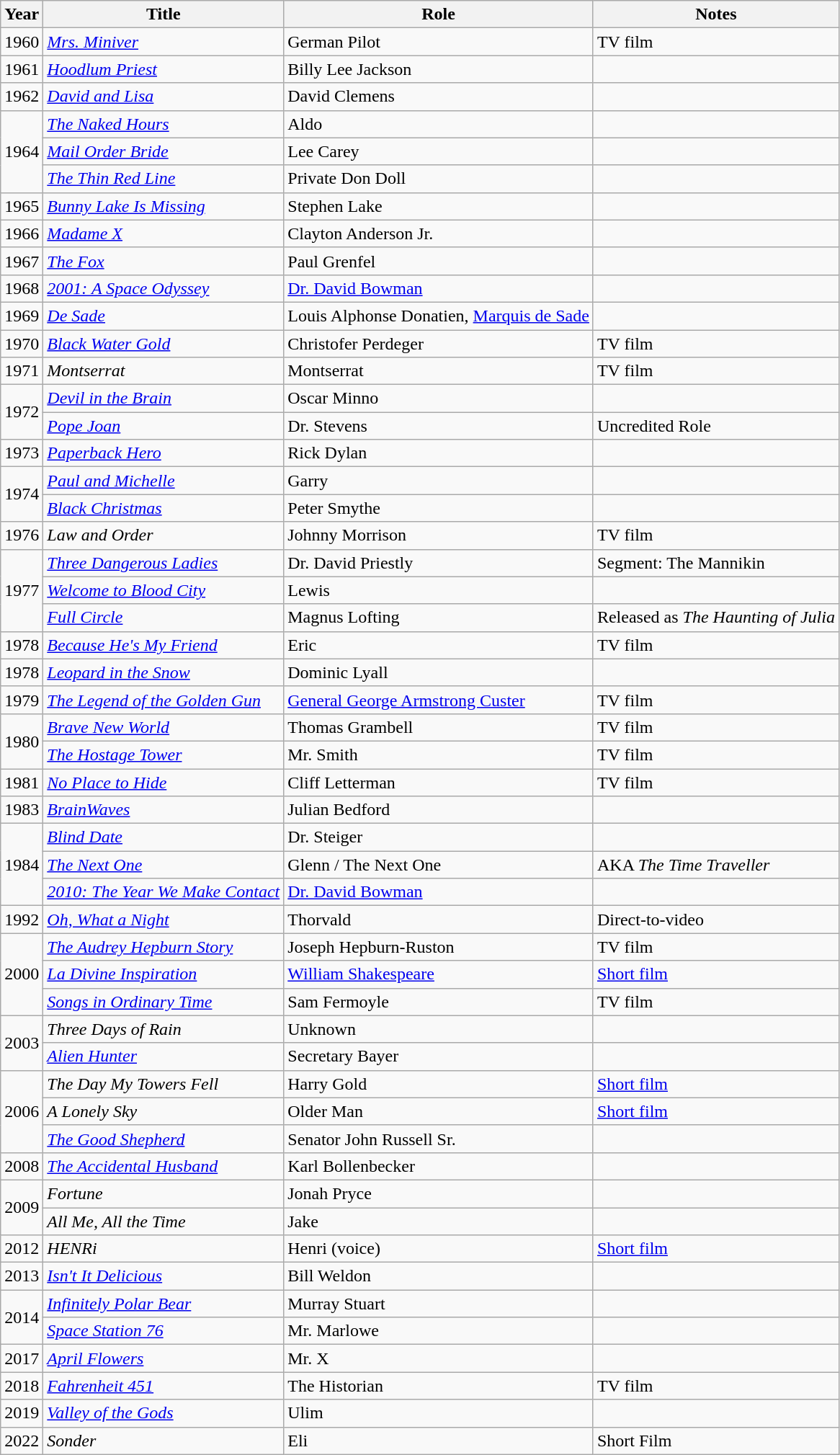<table class="wikitable">
<tr>
<th>Year</th>
<th>Title</th>
<th>Role</th>
<th>Notes</th>
</tr>
<tr>
<td>1960</td>
<td><em><a href='#'>Mrs. Miniver</a></em></td>
<td>German Pilot</td>
<td>TV film</td>
</tr>
<tr>
<td>1961</td>
<td><em><a href='#'>Hoodlum Priest</a></em></td>
<td>Billy Lee Jackson</td>
<td></td>
</tr>
<tr>
<td>1962</td>
<td><em><a href='#'>David and Lisa</a></em></td>
<td>David Clemens</td>
<td></td>
</tr>
<tr>
<td rowspan="3">1964</td>
<td><em><a href='#'>The Naked Hours</a></em></td>
<td>Aldo</td>
<td></td>
</tr>
<tr>
<td><em><a href='#'>Mail Order Bride</a></em></td>
<td>Lee Carey</td>
<td></td>
</tr>
<tr>
<td><em><a href='#'>The Thin Red Line</a></em></td>
<td>Private Don Doll</td>
<td></td>
</tr>
<tr>
<td>1965</td>
<td><em><a href='#'>Bunny Lake Is Missing</a></em></td>
<td>Stephen Lake</td>
<td></td>
</tr>
<tr>
<td>1966</td>
<td><em><a href='#'>Madame X</a></em></td>
<td>Clayton Anderson Jr.</td>
<td></td>
</tr>
<tr>
<td>1967</td>
<td><em><a href='#'>The Fox</a></em></td>
<td>Paul Grenfel</td>
<td></td>
</tr>
<tr>
<td>1968</td>
<td><em><a href='#'>2001: A Space Odyssey</a></em></td>
<td><a href='#'>Dr. David Bowman</a></td>
<td></td>
</tr>
<tr>
<td>1969</td>
<td><em><a href='#'>De Sade</a></em></td>
<td>Louis Alphonse Donatien, <a href='#'>Marquis de Sade</a></td>
<td></td>
</tr>
<tr>
<td>1970</td>
<td><em><a href='#'>Black Water Gold</a></em></td>
<td>Christofer Perdeger</td>
<td>TV film</td>
</tr>
<tr>
<td>1971</td>
<td><em>Montserrat</em></td>
<td>Montserrat</td>
<td>TV film</td>
</tr>
<tr>
<td rowspan="2">1972</td>
<td><em><a href='#'>Devil in the Brain</a></em></td>
<td>Oscar Minno</td>
<td></td>
</tr>
<tr>
<td><em><a href='#'>Pope Joan</a></em></td>
<td>Dr. Stevens</td>
<td>Uncredited Role</td>
</tr>
<tr>
<td>1973</td>
<td><em><a href='#'>Paperback Hero</a></em></td>
<td>Rick Dylan</td>
<td></td>
</tr>
<tr>
<td rowspan="2">1974</td>
<td><em><a href='#'>Paul and Michelle</a></em></td>
<td>Garry</td>
<td></td>
</tr>
<tr>
<td><em><a href='#'>Black Christmas</a></em></td>
<td>Peter Smythe</td>
<td></td>
</tr>
<tr>
<td>1976</td>
<td><em>Law and Order</em></td>
<td>Johnny Morrison</td>
<td>TV film</td>
</tr>
<tr>
<td rowspan="3">1977</td>
<td><em><a href='#'>Three Dangerous Ladies</a></em></td>
<td>Dr. David Priestly</td>
<td>Segment: The Mannikin</td>
</tr>
<tr>
<td><em><a href='#'>Welcome to Blood City</a></em></td>
<td>Lewis</td>
<td></td>
</tr>
<tr>
<td><em><a href='#'>Full Circle</a></em></td>
<td>Magnus Lofting</td>
<td>Released as <em>The Haunting of Julia</em></td>
</tr>
<tr>
<td>1978</td>
<td><em><a href='#'>Because He's My Friend</a></em></td>
<td>Eric</td>
<td>TV film</td>
</tr>
<tr>
<td>1978</td>
<td><em><a href='#'>Leopard in the Snow</a></em></td>
<td>Dominic Lyall</td>
<td></td>
</tr>
<tr>
<td>1979</td>
<td><em><a href='#'>The Legend of the Golden Gun</a></em></td>
<td><a href='#'>General George Armstrong Custer</a></td>
<td>TV film</td>
</tr>
<tr>
<td rowspan="2">1980</td>
<td><em><a href='#'>Brave New World</a></em></td>
<td>Thomas Grambell</td>
<td>TV film</td>
</tr>
<tr>
<td><em><a href='#'>The Hostage Tower</a></em></td>
<td>Mr. Smith</td>
<td>TV film</td>
</tr>
<tr>
<td>1981</td>
<td><em><a href='#'>No Place to Hide</a></em></td>
<td>Cliff Letterman</td>
<td>TV film</td>
</tr>
<tr>
<td>1983</td>
<td><em><a href='#'>BrainWaves</a></em></td>
<td>Julian Bedford</td>
<td></td>
</tr>
<tr>
<td rowspan="3">1984</td>
<td><em><a href='#'>Blind Date</a></em></td>
<td>Dr. Steiger</td>
<td></td>
</tr>
<tr>
<td><em><a href='#'>The Next One</a></em></td>
<td>Glenn / The Next One</td>
<td>AKA <em>The Time Traveller</em></td>
</tr>
<tr>
<td><em><a href='#'>2010: The Year We Make Contact</a></em></td>
<td><a href='#'>Dr. David Bowman</a></td>
<td></td>
</tr>
<tr>
<td>1992</td>
<td><em><a href='#'>Oh, What a Night</a></em></td>
<td>Thorvald</td>
<td>Direct-to-video</td>
</tr>
<tr>
<td rowspan="3">2000</td>
<td><em><a href='#'>The Audrey Hepburn Story</a></em></td>
<td>Joseph Hepburn-Ruston</td>
<td>TV film</td>
</tr>
<tr>
<td><em><a href='#'>La Divine Inspiration</a></em></td>
<td><a href='#'>William Shakespeare</a></td>
<td><a href='#'>Short film</a></td>
</tr>
<tr>
<td><em><a href='#'>Songs in Ordinary Time</a></em></td>
<td>Sam Fermoyle</td>
<td>TV film</td>
</tr>
<tr>
<td rowspan="2">2003</td>
<td><em>Three Days of Rain</em></td>
<td>Unknown</td>
<td></td>
</tr>
<tr>
<td><em><a href='#'>Alien Hunter</a></em></td>
<td>Secretary Bayer</td>
<td></td>
</tr>
<tr>
<td rowspan="3">2006</td>
<td><em>The Day My Towers Fell</em></td>
<td>Harry Gold</td>
<td><a href='#'>Short film</a></td>
</tr>
<tr>
<td><em>A Lonely Sky</em></td>
<td>Older Man</td>
<td><a href='#'>Short film</a></td>
</tr>
<tr>
<td><em><a href='#'>The Good Shepherd</a></em></td>
<td>Senator John Russell Sr.</td>
<td></td>
</tr>
<tr>
<td>2008</td>
<td><em><a href='#'>The Accidental Husband</a></em></td>
<td>Karl Bollenbecker</td>
<td></td>
</tr>
<tr>
<td rowspan="2">2009</td>
<td><em>Fortune</em></td>
<td>Jonah Pryce</td>
<td></td>
</tr>
<tr>
<td><em>All Me, All the Time</em></td>
<td>Jake</td>
<td></td>
</tr>
<tr>
<td rowspan="1">2012</td>
<td><em>HENRi</em></td>
<td>Henri (voice)</td>
<td><a href='#'>Short film</a></td>
</tr>
<tr>
<td rowspan="1">2013</td>
<td><em><a href='#'>Isn't It Delicious</a></em></td>
<td>Bill Weldon</td>
<td></td>
</tr>
<tr>
<td rowspan="2">2014</td>
<td><em><a href='#'>Infinitely Polar Bear</a></em></td>
<td>Murray Stuart</td>
<td></td>
</tr>
<tr>
<td><em><a href='#'>Space Station 76</a></em></td>
<td>Mr. Marlowe</td>
<td></td>
</tr>
<tr>
<td>2017</td>
<td><em><a href='#'>April Flowers</a></em></td>
<td>Mr. X</td>
<td></td>
</tr>
<tr>
<td>2018</td>
<td><em><a href='#'>Fahrenheit 451</a></em></td>
<td>The Historian</td>
<td>TV film</td>
</tr>
<tr>
<td>2019</td>
<td><em><a href='#'>Valley of the Gods</a></em></td>
<td>Ulim</td>
<td></td>
</tr>
<tr>
<td>2022</td>
<td><em>Sonder</em></td>
<td>Eli</td>
<td>Short Film</td>
</tr>
</table>
